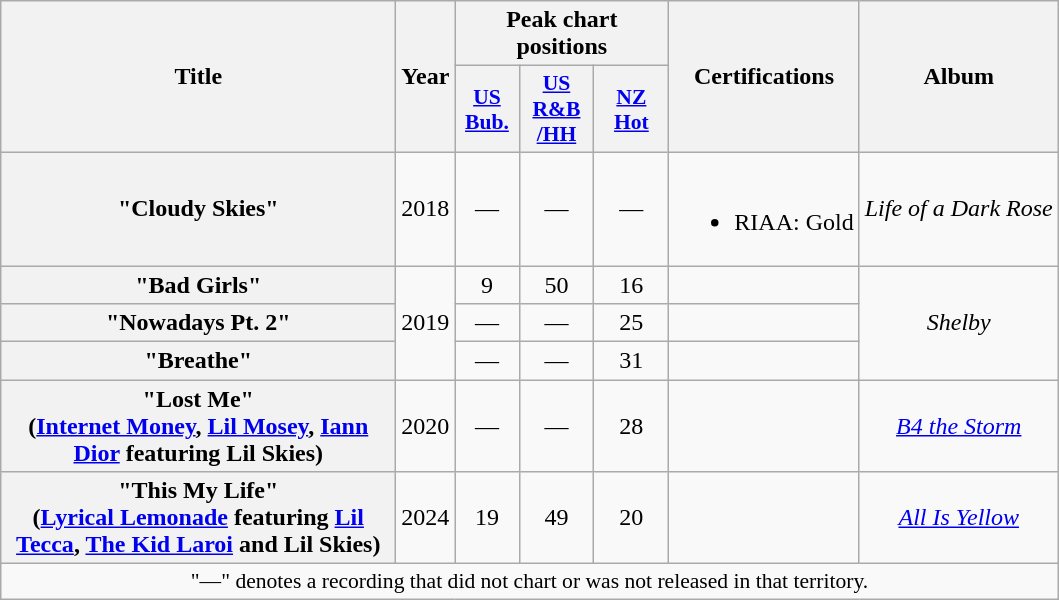<table class="wikitable plainrowheaders" style="text-align:center;">
<tr>
<th scope="col" rowspan="2" style="width:16em;">Title</th>
<th rowspan="2">Year</th>
<th colspan="3">Peak chart positions</th>
<th rowspan="2">Certifications</th>
<th rowspan="2">Album</th>
</tr>
<tr>
<th scope="col" style="width:2.5em;font-size:90%;"><a href='#'>US<br>Bub.</a><br></th>
<th scope="col" style="width:3em;font-size:90%;"><a href='#'>US<br>R&B<br>/HH</a><br></th>
<th scope="col" style="width:3em;font-size:90%;"><a href='#'>NZ<br>Hot</a><br></th>
</tr>
<tr>
<th scope="row">"Cloudy Skies"</th>
<td>2018</td>
<td>—</td>
<td>—</td>
<td>—</td>
<td><br><ul><li>RIAA: Gold</li></ul></td>
<td><em>Life of a Dark Rose</em></td>
</tr>
<tr>
<th scope="row">"Bad Girls"<br></th>
<td rowspan="3">2019</td>
<td>9</td>
<td>50</td>
<td>16</td>
<td></td>
<td rowspan="3"><em>Shelby</em></td>
</tr>
<tr>
<th scope="row">"Nowadays Pt. 2"<br></th>
<td>—</td>
<td>—</td>
<td>25</td>
<td></td>
</tr>
<tr>
<th scope="row">"Breathe"</th>
<td>—</td>
<td>—</td>
<td>31</td>
<td></td>
</tr>
<tr>
<th scope="row">"Lost Me"<br><span>(<a href='#'>Internet Money</a>, <a href='#'>Lil Mosey</a>, <a href='#'>Iann Dior</a> featuring Lil Skies)</span></th>
<td>2020</td>
<td>—</td>
<td>—</td>
<td>28</td>
<td></td>
<td><em><a href='#'>B4 the Storm</a></em></td>
</tr>
<tr>
<th scope="row">"This My Life"<br><span>(<a href='#'>Lyrical Lemonade</a> featuring <a href='#'>Lil Tecca</a>, <a href='#'>The Kid Laroi</a> and Lil Skies)</span></th>
<td>2024</td>
<td>19</td>
<td>49</td>
<td>20</td>
<td></td>
<td><em><a href='#'>All Is Yellow</a></em></td>
</tr>
<tr>
<td colspan="7" style="font-size:90%">"—" denotes a recording that did not chart or was not released in that territory.</td>
</tr>
</table>
